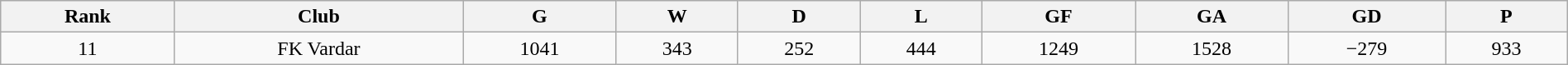<table class="wikitable" style="text-align:center; font-size:100%; width:100%">
<tr>
<th>Rank</th>
<th>Club</th>
<th>G</th>
<th>W</th>
<th>D</th>
<th>L</th>
<th>GF</th>
<th>GA</th>
<th>GD</th>
<th>P</th>
</tr>
<tr>
<td>11</td>
<td align="center">FK Vardar</td>
<td>1041</td>
<td>343</td>
<td>252</td>
<td>444</td>
<td>1249</td>
<td>1528</td>
<td>−279</td>
<td>933</td>
</tr>
</table>
